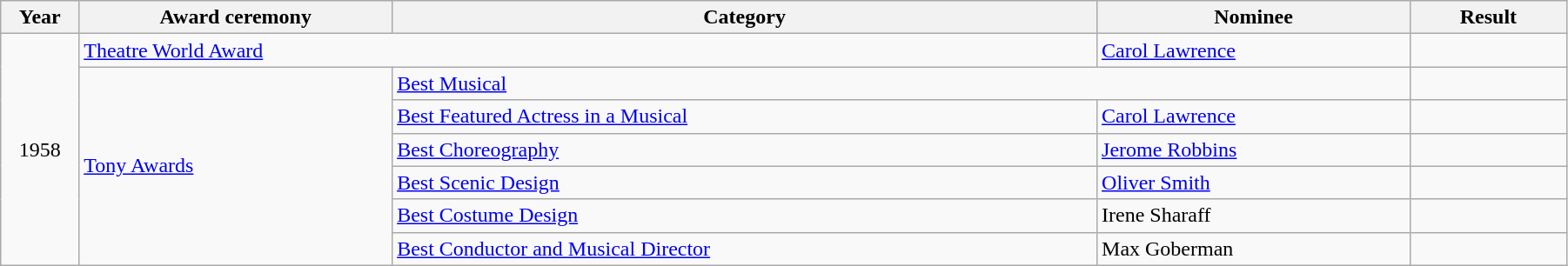<table class="wikitable" style="width:95%;">
<tr>
<th style="width:5%;">Year</th>
<th style="width:20%;">Award ceremony</th>
<th style="width:45%;">Category</th>
<th style="width:20%;">Nominee</th>
<th style="width:10%;">Result</th>
</tr>
<tr>
<td rowspan="7" style="text-align:center;">1958</td>
<td colspan="2"><a href='#'>Theatre World Award</a></td>
<td><a href='#'>Carol Lawrence</a></td>
<td></td>
</tr>
<tr>
<td rowspan="6"><a href='#'>Tony Awards</a></td>
<td colspan="2"><a href='#'>Best Musical</a></td>
<td></td>
</tr>
<tr>
<td><a href='#'>Best Featured Actress in a Musical</a></td>
<td><a href='#'>Carol Lawrence</a></td>
<td></td>
</tr>
<tr>
<td><a href='#'>Best Choreography</a></td>
<td><a href='#'>Jerome Robbins</a></td>
<td></td>
</tr>
<tr>
<td><a href='#'>Best Scenic Design</a></td>
<td><a href='#'>Oliver Smith</a></td>
<td></td>
</tr>
<tr>
<td><a href='#'>Best Costume Design</a></td>
<td>Irene Sharaff</td>
<td></td>
</tr>
<tr>
<td><a href='#'>Best Conductor and Musical Director</a></td>
<td>Max Goberman</td>
<td></td>
</tr>
</table>
